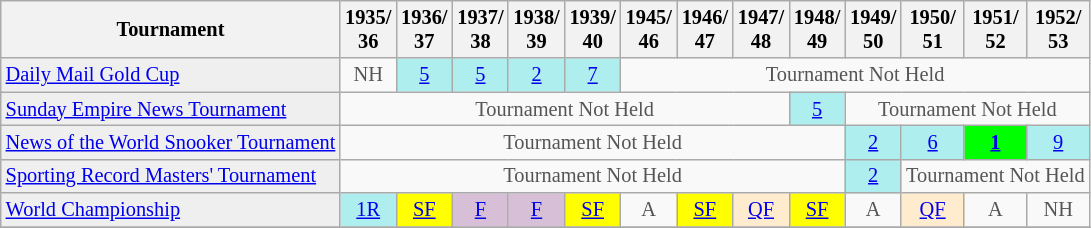<table class="wikitable"  style="font-size:85%;">
<tr>
<th>Tournament</th>
<th>1935/<br>36</th>
<th>1936/<br>37</th>
<th>1937/<br>38</th>
<th>1938/<br>39</th>
<th>1939/<br>40</th>
<th>1945/<br>46</th>
<th>1946/<br>47</th>
<th>1947/<br>48</th>
<th>1948/<br>49</th>
<th>1949/<br>50</th>
<th>1950/<br>51</th>
<th>1951/<br>52</th>
<th>1952/<br>53</th>
</tr>
<tr>
<td style="background:#EFEFEF;"><a href='#'>Daily Mail Gold Cup</a></td>
<td align="center" style="color:#555555;">NH</td>
<td align="center" style="background:#afeeee;"><a href='#'>5</a></td>
<td align="center" style="background:#afeeee;"><a href='#'>5</a></td>
<td align="center" style="background:#afeeee;"><a href='#'>2</a></td>
<td align="center" style="background:#afeeee;"><a href='#'>7</a></td>
<td colspan="8" style="text-align:center; color:#555555;">Tournament Not Held</td>
</tr>
<tr>
<td style="background:#EFEFEF;"><a href='#'>Sunday Empire News Tournament</a></td>
<td colspan="8" style="text-align:center; color:#555555;">Tournament Not Held</td>
<td align="center" style="background:#afeeee;"><a href='#'>5</a></td>
<td colspan="4" style="text-align:center; color:#555555;">Tournament Not Held</td>
</tr>
<tr>
<td style="background:#EFEFEF;"><a href='#'>News of the World Snooker Tournament</a></td>
<td colspan="9" style="text-align:center; color:#555555;">Tournament Not Held</td>
<td align="center" style="background:#afeeee;"><a href='#'>2</a></td>
<td align="center" style="background:#afeeee;"><a href='#'>6</a></td>
<td align="center" style="background:#0f0;"><a href='#'><strong>1</strong></a></td>
<td align="center" style="background:#afeeee;"><a href='#'>9</a></td>
</tr>
<tr>
<td style="background:#EFEFEF;"><a href='#'>Sporting Record Masters' Tournament</a></td>
<td colspan="9" style="text-align:center; color:#555555;">Tournament Not Held</td>
<td align="center" style="background:#afeeee;"><a href='#'>2</a></td>
<td colspan="3" style="text-align:center; color:#555555;">Tournament Not Held</td>
</tr>
<tr>
<td style="background:#EFEFEF;"><a href='#'>World Championship</a></td>
<td align="center" style="background:#afeeee;"><a href='#'>1R</a></td>
<td style="text-align:center; background:yellow;"><a href='#'>SF</a></td>
<td style="text-align:center; background:thistle;"><a href='#'>F</a></td>
<td style="text-align:center; background:thistle;"><a href='#'>F</a></td>
<td style="text-align:center; background:yellow;"><a href='#'>SF</a></td>
<td align="center" style="color:#555555;">A</td>
<td style="text-align:center; background:yellow;"><a href='#'>SF</a></td>
<td style="text-align:center; background:#ffebcd;"><a href='#'>QF</a></td>
<td style="text-align:center; background:yellow;"><a href='#'>SF</a></td>
<td align="center" style="color:#555555;">A</td>
<td style="text-align:center; background:#ffebcd;"><a href='#'>QF</a></td>
<td align="center" style="color:#555555;">A</td>
<td align="center" style="color:#555555;">NH</td>
</tr>
<tr>
</tr>
</table>
